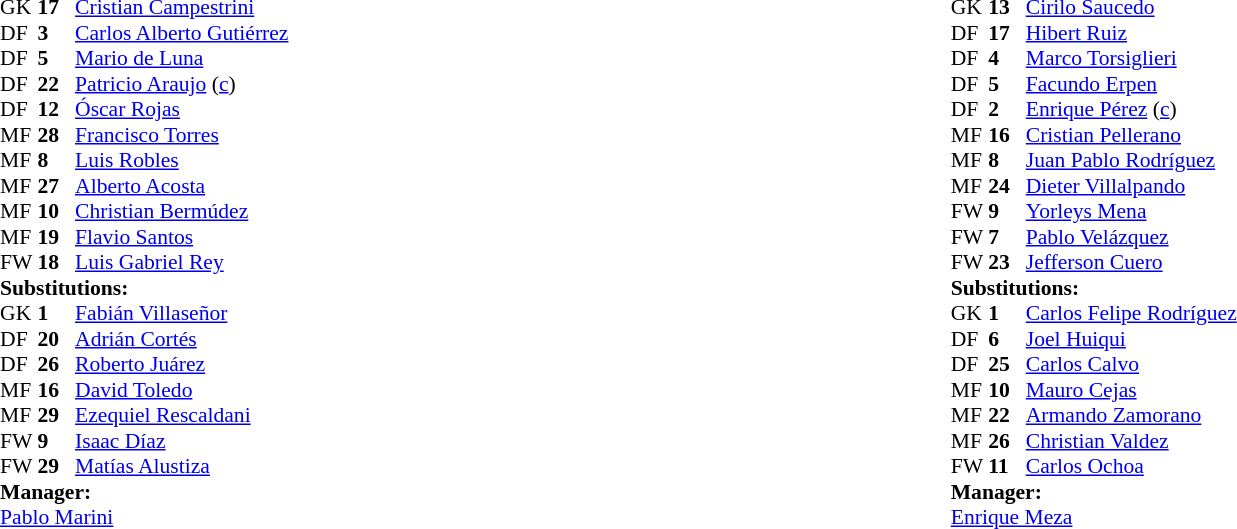<table width=100%>
<tr>
<td valign=top width=50%><br><table style="font-size:90%" cellspacing=0 cellpadding=0 align=center>
<tr>
<th width=25></th>
<th width=25></th>
</tr>
<tr>
<td>GK</td>
<td><strong>17</strong></td>
<td> <a href='#'>Cristian Campestrini</a></td>
</tr>
<tr>
<td>DF</td>
<td><strong>3</strong></td>
<td> <a href='#'>Carlos Alberto Gutiérrez</a></td>
</tr>
<tr>
<td>DF</td>
<td><strong>5</strong></td>
<td> <a href='#'>Mario de Luna</a></td>
<td></td>
</tr>
<tr>
<td>DF</td>
<td><strong>22</strong></td>
<td> <a href='#'>Patricio Araujo</a> (<a href='#'>c</a>)</td>
</tr>
<tr>
<td>DF</td>
<td><strong>12</strong></td>
<td> <a href='#'>Óscar Rojas</a></td>
<td></td>
</tr>
<tr>
<td>MF</td>
<td><strong>28</strong></td>
<td> <a href='#'>Francisco Torres</a></td>
</tr>
<tr>
<td>MF</td>
<td><strong>8</strong></td>
<td> <a href='#'>Luis Robles</a></td>
</tr>
<tr>
<td>MF</td>
<td><strong>27</strong></td>
<td> <a href='#'>Alberto Acosta</a></td>
<td></td>
<td></td>
</tr>
<tr>
<td>MF</td>
<td><strong>10</strong></td>
<td> <a href='#'>Christian Bermúdez</a></td>
<td></td>
<td></td>
</tr>
<tr>
<td>MF</td>
<td><strong>19</strong></td>
<td> <a href='#'>Flavio Santos</a></td>
<td></td>
<td></td>
</tr>
<tr>
<td>FW</td>
<td><strong>18</strong></td>
<td> <a href='#'>Luis Gabriel Rey</a></td>
</tr>
<tr>
<td colspan=3><strong>Substitutions:</strong></td>
</tr>
<tr>
<td>GK</td>
<td><strong>1</strong></td>
<td> <a href='#'>Fabián Villaseñor</a></td>
</tr>
<tr>
<td>DF</td>
<td><strong>20</strong></td>
<td> <a href='#'>Adrián Cortés</a></td>
</tr>
<tr>
<td>DF</td>
<td><strong>26</strong></td>
<td> <a href='#'>Roberto Juárez</a></td>
<td></td>
<td></td>
</tr>
<tr>
<td>MF</td>
<td><strong>16</strong></td>
<td> <a href='#'>David Toledo</a></td>
<td></td>
<td></td>
</tr>
<tr>
<td>MF</td>
<td><strong>29</strong></td>
<td> <a href='#'>Ezequiel Rescaldani</a></td>
</tr>
<tr>
<td>FW</td>
<td><strong>9</strong></td>
<td> <a href='#'>Isaac Díaz</a></td>
</tr>
<tr>
<td>FW</td>
<td><strong>29</strong></td>
<td> <a href='#'>Matías Alustiza</a></td>
<td></td>
<td></td>
</tr>
<tr>
<td colspan=3><strong>Manager:</strong></td>
</tr>
<tr>
<td colspan=4> <a href='#'>Pablo Marini</a></td>
</tr>
</table>
</td>
<td valign=top></td>
<td valign=top width=50%><br><table style="font-size:90%" cellspacing=0 cellpadding=0 align=center>
<tr>
<th width=25></th>
<th width=25></th>
</tr>
<tr>
<td>GK</td>
<td><strong>13</strong></td>
<td> <a href='#'>Cirilo Saucedo</a></td>
</tr>
<tr>
<td>DF</td>
<td><strong>17</strong></td>
<td> <a href='#'>Hibert Ruiz</a></td>
<td></td>
</tr>
<tr>
<td>DF</td>
<td><strong>4</strong></td>
<td> <a href='#'>Marco Torsiglieri</a></td>
<td></td>
</tr>
<tr>
<td>DF</td>
<td><strong>5</strong></td>
<td> <a href='#'>Facundo Erpen</a></td>
</tr>
<tr>
<td>DF</td>
<td><strong>2</strong></td>
<td> <a href='#'>Enrique Pérez</a> (<a href='#'>c</a>)</td>
</tr>
<tr>
<td>MF</td>
<td><strong>16</strong></td>
<td> <a href='#'>Cristian Pellerano</a></td>
</tr>
<tr>
<td>MF</td>
<td><strong>8</strong></td>
<td> <a href='#'>Juan Pablo Rodríguez</a></td>
<td></td>
</tr>
<tr>
<td>MF</td>
<td><strong>24</strong></td>
<td> <a href='#'>Dieter Villalpando</a></td>
<td></td>
<td></td>
</tr>
<tr>
<td>FW</td>
<td><strong>9</strong></td>
<td> <a href='#'>Yorleys Mena</a></td>
<td></td>
<td></td>
</tr>
<tr>
<td>FW</td>
<td><strong>7</strong></td>
<td> <a href='#'>Pablo Velázquez</a></td>
<td></td>
<td></td>
</tr>
<tr>
<td>FW</td>
<td><strong>23</strong></td>
<td> <a href='#'>Jefferson Cuero</a></td>
</tr>
<tr>
</tr>
<tr>
<td colspan=3><strong>Substitutions:</strong></td>
</tr>
<tr>
<td>GK</td>
<td><strong>1</strong></td>
<td> <a href='#'>Carlos Felipe Rodríguez</a></td>
</tr>
<tr>
<td>DF</td>
<td><strong>6</strong></td>
<td> <a href='#'>Joel Huiqui</a></td>
</tr>
<tr>
<td>DF</td>
<td><strong>25</strong></td>
<td> <a href='#'>Carlos Calvo</a></td>
</tr>
<tr>
<td>MF</td>
<td><strong>10</strong></td>
<td> <a href='#'>Mauro Cejas</a></td>
<td></td>
<td></td>
</tr>
<tr>
<td>MF</td>
<td><strong>22</strong></td>
<td> <a href='#'>Armando Zamorano</a></td>
<td></td>
<td></td>
</tr>
<tr>
<td>MF</td>
<td><strong>26</strong></td>
<td> <a href='#'>Christian Valdez</a></td>
</tr>
<tr>
<td>FW</td>
<td><strong>11</strong></td>
<td> <a href='#'>Carlos Ochoa</a></td>
<td></td>
<td></td>
</tr>
<tr>
<td colspan=3><strong>Manager:</strong></td>
</tr>
<tr>
<td colspan=4> <a href='#'>Enrique Meza</a></td>
</tr>
</table>
</td>
</tr>
</table>
